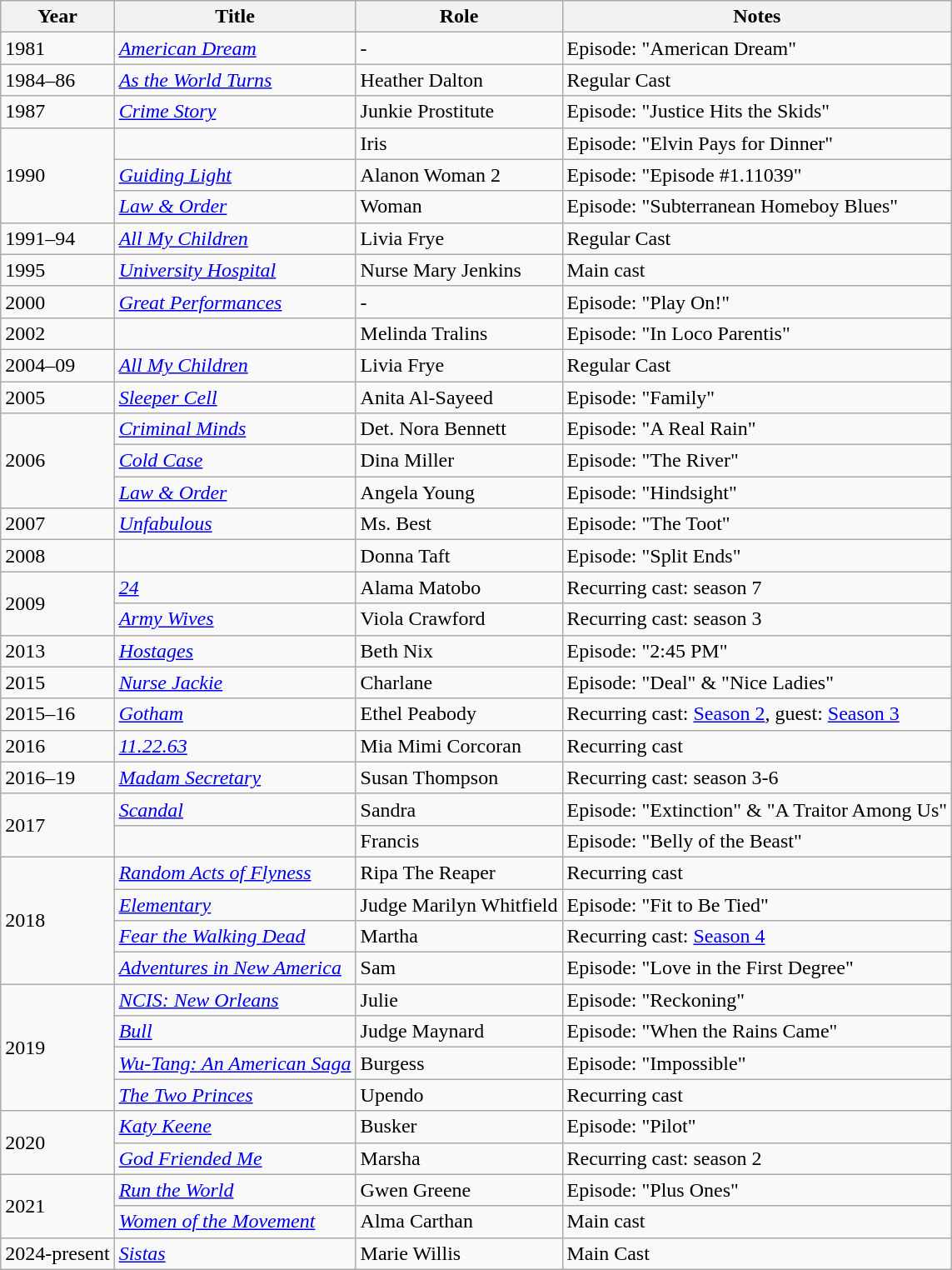<table class="wikitable sortable">
<tr>
<th>Year</th>
<th>Title</th>
<th>Role</th>
<th class="unsortable">Notes</th>
</tr>
<tr>
<td>1981</td>
<td><em><a href='#'>American Dream</a></em></td>
<td>-</td>
<td>Episode: "American Dream"</td>
</tr>
<tr>
<td>1984–86</td>
<td><em><a href='#'>As the World Turns</a></em></td>
<td>Heather Dalton</td>
<td>Regular Cast</td>
</tr>
<tr>
<td>1987</td>
<td><em><a href='#'>Crime Story</a></em></td>
<td>Junkie Prostitute</td>
<td>Episode: "Justice Hits the Skids"</td>
</tr>
<tr>
<td rowspan="3">1990</td>
<td><em></em></td>
<td>Iris</td>
<td>Episode: "Elvin Pays for Dinner"</td>
</tr>
<tr>
<td><em><a href='#'>Guiding Light</a></em></td>
<td>Alanon Woman 2</td>
<td>Episode: "Episode #1.11039"</td>
</tr>
<tr>
<td><em><a href='#'>Law & Order</a></em></td>
<td>Woman</td>
<td>Episode: "Subterranean Homeboy Blues"</td>
</tr>
<tr>
<td>1991–94</td>
<td><em><a href='#'>All My Children</a></em></td>
<td>Livia Frye</td>
<td>Regular Cast</td>
</tr>
<tr>
<td>1995</td>
<td><em><a href='#'>University Hospital</a></em></td>
<td>Nurse Mary Jenkins</td>
<td>Main cast</td>
</tr>
<tr>
<td>2000</td>
<td><em><a href='#'>Great Performances</a></em></td>
<td>-</td>
<td>Episode: "Play On!"</td>
</tr>
<tr>
<td>2002</td>
<td><em></em></td>
<td>Melinda Tralins</td>
<td>Episode: "In Loco Parentis"</td>
</tr>
<tr>
<td>2004–09</td>
<td><em><a href='#'>All My Children</a></em></td>
<td>Livia Frye</td>
<td>Regular Cast</td>
</tr>
<tr>
<td>2005</td>
<td><em><a href='#'>Sleeper Cell</a></em></td>
<td>Anita Al-Sayeed</td>
<td>Episode: "Family"</td>
</tr>
<tr>
<td rowspan="3">2006</td>
<td><em><a href='#'>Criminal Minds</a></em></td>
<td>Det. Nora Bennett</td>
<td>Episode: "A Real Rain"</td>
</tr>
<tr>
<td><em><a href='#'>Cold Case</a></em></td>
<td>Dina Miller</td>
<td>Episode: "The River"</td>
</tr>
<tr>
<td><em><a href='#'>Law & Order</a></em></td>
<td>Angela Young</td>
<td>Episode: "Hindsight"</td>
</tr>
<tr>
<td>2007</td>
<td><em><a href='#'>Unfabulous</a></em></td>
<td>Ms. Best</td>
<td>Episode: "The Toot"</td>
</tr>
<tr>
<td>2008</td>
<td><em></em></td>
<td>Donna Taft</td>
<td>Episode: "Split Ends"</td>
</tr>
<tr>
<td rowspan="2">2009</td>
<td><em><a href='#'>24</a></em></td>
<td>Alama Matobo</td>
<td>Recurring cast: season 7</td>
</tr>
<tr>
<td><em><a href='#'>Army Wives</a></em></td>
<td>Viola Crawford</td>
<td>Recurring cast: season 3</td>
</tr>
<tr>
<td>2013</td>
<td><em><a href='#'>Hostages</a></em></td>
<td>Beth Nix</td>
<td>Episode: "2:45 PM"</td>
</tr>
<tr>
<td>2015</td>
<td><em><a href='#'>Nurse Jackie</a></em></td>
<td>Charlane</td>
<td>Episode: "Deal" & "Nice Ladies"</td>
</tr>
<tr>
<td>2015–16</td>
<td><em><a href='#'>Gotham</a></em></td>
<td>Ethel Peabody</td>
<td>Recurring cast: <a href='#'>Season 2</a>, guest: <a href='#'>Season 3</a></td>
</tr>
<tr>
<td>2016</td>
<td><em><a href='#'>11.22.63</a></em></td>
<td>Mia Mimi Corcoran</td>
<td>Recurring cast</td>
</tr>
<tr>
<td>2016–19</td>
<td><em><a href='#'>Madam Secretary</a></em></td>
<td>Susan Thompson</td>
<td>Recurring cast: season 3-6</td>
</tr>
<tr>
<td rowspan="2">2017</td>
<td><em><a href='#'>Scandal</a></em></td>
<td>Sandra</td>
<td>Episode: "Extinction" & "A Traitor Among Us"</td>
</tr>
<tr>
<td><em></em></td>
<td>Francis</td>
<td>Episode: "Belly of the Beast"</td>
</tr>
<tr>
<td rowspan="4">2018</td>
<td><em><a href='#'>Random Acts of Flyness</a></em></td>
<td>Ripa The Reaper</td>
<td>Recurring cast</td>
</tr>
<tr>
<td><em><a href='#'>Elementary</a></em></td>
<td>Judge Marilyn Whitfield</td>
<td>Episode: "Fit to Be Tied"</td>
</tr>
<tr>
<td><em><a href='#'>Fear the Walking Dead</a></em></td>
<td>Martha</td>
<td>Recurring cast: <a href='#'>Season 4</a></td>
</tr>
<tr>
<td><em><a href='#'>Adventures in New America</a></em></td>
<td>Sam</td>
<td>Episode: "Love in the First Degree"</td>
</tr>
<tr>
<td rowspan="4">2019</td>
<td><em><a href='#'>NCIS: New Orleans</a></em></td>
<td>Julie</td>
<td>Episode: "Reckoning"</td>
</tr>
<tr>
<td><em><a href='#'>Bull</a></em></td>
<td>Judge Maynard</td>
<td>Episode: "When the Rains Came"</td>
</tr>
<tr>
<td><em><a href='#'>Wu-Tang: An American Saga</a></em></td>
<td>Burgess</td>
<td>Episode: "Impossible"</td>
</tr>
<tr>
<td><em><a href='#'>The Two Princes</a></em></td>
<td>Upendo</td>
<td>Recurring cast</td>
</tr>
<tr>
<td rowspan="2">2020</td>
<td><em><a href='#'>Katy Keene</a></em></td>
<td>Busker</td>
<td>Episode: "Pilot"</td>
</tr>
<tr>
<td><em><a href='#'>God Friended Me</a></em></td>
<td>Marsha</td>
<td>Recurring cast: season 2</td>
</tr>
<tr>
<td rowspan="2">2021</td>
<td><em><a href='#'>Run the World</a></em></td>
<td>Gwen Greene</td>
<td>Episode: "Plus Ones"</td>
</tr>
<tr>
<td><em><a href='#'>Women of the Movement</a></em></td>
<td>Alma Carthan</td>
<td>Main cast</td>
</tr>
<tr>
<td>2024-present</td>
<td><em><a href='#'>Sistas</a></em></td>
<td>Marie Willis</td>
<td>Main Cast</td>
</tr>
</table>
